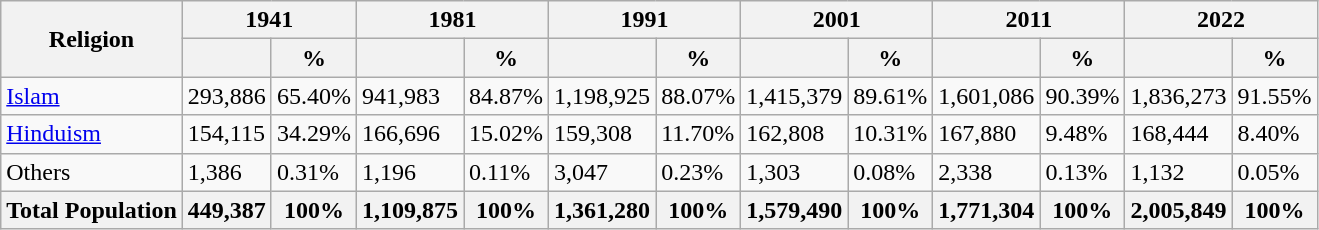<table class="wikitable sortable">
<tr>
<th rowspan="2">Religion</th>
<th colspan="2">1941</th>
<th colspan="2">1981</th>
<th colspan="2">1991</th>
<th colspan="2">2001</th>
<th colspan="2">2011</th>
<th colspan="2">2022</th>
</tr>
<tr>
<th></th>
<th>%</th>
<th></th>
<th>%</th>
<th></th>
<th>%</th>
<th></th>
<th>%</th>
<th></th>
<th>%</th>
<th></th>
<th>%</th>
</tr>
<tr>
<td><a href='#'>Islam</a> </td>
<td>293,886</td>
<td>65.40%</td>
<td>941,983</td>
<td>84.87%</td>
<td>1,198,925</td>
<td>88.07%</td>
<td>1,415,379</td>
<td>89.61%</td>
<td>1,601,086</td>
<td>90.39%</td>
<td>1,836,273</td>
<td>91.55%</td>
</tr>
<tr>
<td><a href='#'>Hinduism</a> </td>
<td>154,115</td>
<td>34.29%</td>
<td>166,696</td>
<td>15.02%</td>
<td>159,308</td>
<td>11.70%</td>
<td>162,808</td>
<td>10.31%</td>
<td>167,880</td>
<td>9.48%</td>
<td>168,444</td>
<td>8.40%</td>
</tr>
<tr>
<td>Others</td>
<td>1,386</td>
<td>0.31%</td>
<td>1,196</td>
<td>0.11%</td>
<td>3,047</td>
<td>0.23%</td>
<td>1,303</td>
<td>0.08%</td>
<td>2,338</td>
<td>0.13%</td>
<td>1,132</td>
<td>0.05%</td>
</tr>
<tr>
<th>Total Population</th>
<th>449,387</th>
<th>100%</th>
<th>1,109,875</th>
<th>100%</th>
<th>1,361,280</th>
<th>100%</th>
<th>1,579,490</th>
<th>100%</th>
<th>1,771,304</th>
<th>100%</th>
<th>2,005,849</th>
<th>100%</th>
</tr>
</table>
